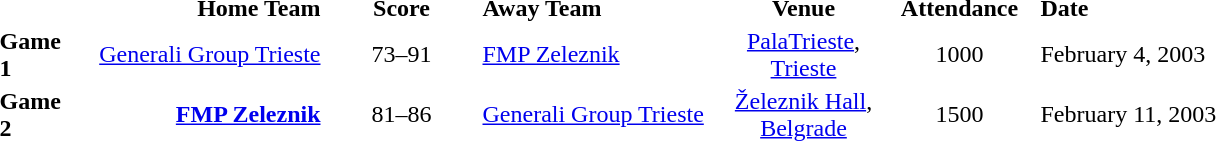<table style="text-align:center" cellpadding=1 border=0>
<tr>
<th width=50></th>
<th width=160 align=right>Home Team</th>
<th width=100>Score</th>
<th width=160 align=left>Away Team</th>
<th width=100>Venue</th>
<th width=100>Attendance</th>
<th width=200 align=left>Date</th>
</tr>
<tr>
<td align=left><strong>Game 1</strong></td>
<td align=right><a href='#'>Generali Group Trieste</a> </td>
<td>73–91</td>
<td align=left> <a href='#'>FMP Zeleznik</a></td>
<td><a href='#'>PalaTrieste</a>, <a href='#'>Trieste</a></td>
<td>1000</td>
<td align=left>February 4, 2003</td>
</tr>
<tr>
<td align=left><strong>Game 2</strong></td>
<td align=right><strong><a href='#'>FMP Zeleznik</a></strong> </td>
<td>81–86</td>
<td align=left> <a href='#'>Generali Group Trieste</a></td>
<td><a href='#'>Železnik Hall</a>, <a href='#'>Belgrade</a></td>
<td>1500</td>
<td align=left>February 11, 2003</td>
</tr>
</table>
